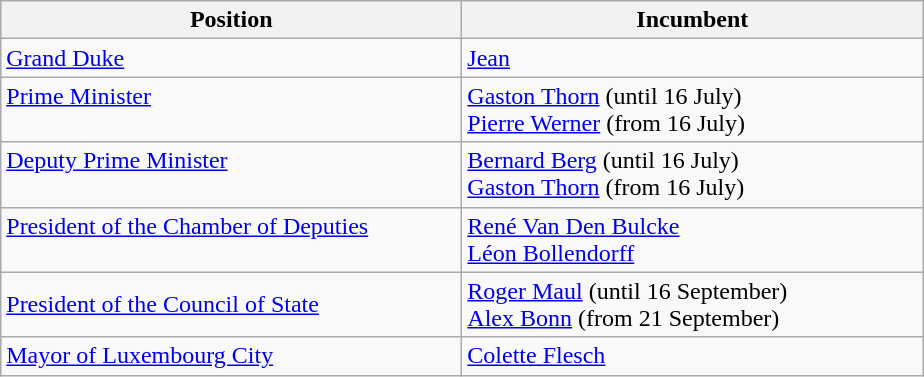<table class="wikitable">
<tr>
<th width="300">Position</th>
<th width="300">Incumbent</th>
</tr>
<tr>
<td><a href='#'>Grand Duke</a></td>
<td><a href='#'>Jean</a></td>
</tr>
<tr>
<td><a href='#'>Prime Minister</a> <br> <br></td>
<td><a href='#'>Gaston Thorn</a> (until 16 July) <br> <a href='#'>Pierre Werner</a> (from 16 July)</td>
</tr>
<tr>
<td><a href='#'>Deputy Prime Minister</a> <br> <br></td>
<td><a href='#'>Bernard Berg</a> (until 16 July) <br> <a href='#'>Gaston Thorn</a> (from 16 July)</td>
</tr>
<tr>
<td><a href='#'>President of the Chamber of Deputies</a> <br> <br></td>
<td><a href='#'>René Van Den Bulcke</a> <br> <a href='#'>Léon Bollendorff</a></td>
</tr>
<tr>
<td><a href='#'>President of the Council of State</a></td>
<td><a href='#'>Roger Maul</a> (until 16 September) <br> <a href='#'>Alex Bonn</a> (from 21 September)</td>
</tr>
<tr>
<td><a href='#'>Mayor of Luxembourg City</a></td>
<td><a href='#'>Colette Flesch</a></td>
</tr>
</table>
